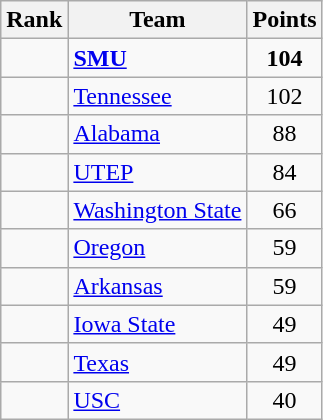<table class="wikitable sortable" style="text-align:center">
<tr>
<th>Rank</th>
<th>Team</th>
<th>Points</th>
</tr>
<tr>
<td></td>
<td align="left"><strong><a href='#'>SMU</a></strong></td>
<td><strong>104</strong></td>
</tr>
<tr>
<td></td>
<td align="left"><a href='#'>Tennessee</a></td>
<td>102</td>
</tr>
<tr>
<td></td>
<td align="left"><a href='#'>Alabama</a></td>
<td>88</td>
</tr>
<tr>
<td></td>
<td align="left"><a href='#'>UTEP</a></td>
<td>84</td>
</tr>
<tr>
<td></td>
<td align="left"><a href='#'>Washington State</a></td>
<td>66</td>
</tr>
<tr>
<td></td>
<td align="left"><a href='#'>Oregon</a></td>
<td>59</td>
</tr>
<tr>
<td></td>
<td align="left"><a href='#'>Arkansas</a></td>
<td>59</td>
</tr>
<tr>
<td></td>
<td align="left"><a href='#'>Iowa State</a></td>
<td>49</td>
</tr>
<tr>
<td></td>
<td align="left"><a href='#'>Texas</a></td>
<td>49</td>
</tr>
<tr>
<td></td>
<td align="left"><a href='#'>USC</a></td>
<td>40</td>
</tr>
</table>
